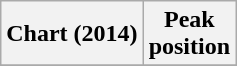<table class="wikitable plainrowheaders">
<tr>
<th scope="col">Chart (2014)</th>
<th scope="col">Peak<br>position</th>
</tr>
<tr>
</tr>
</table>
